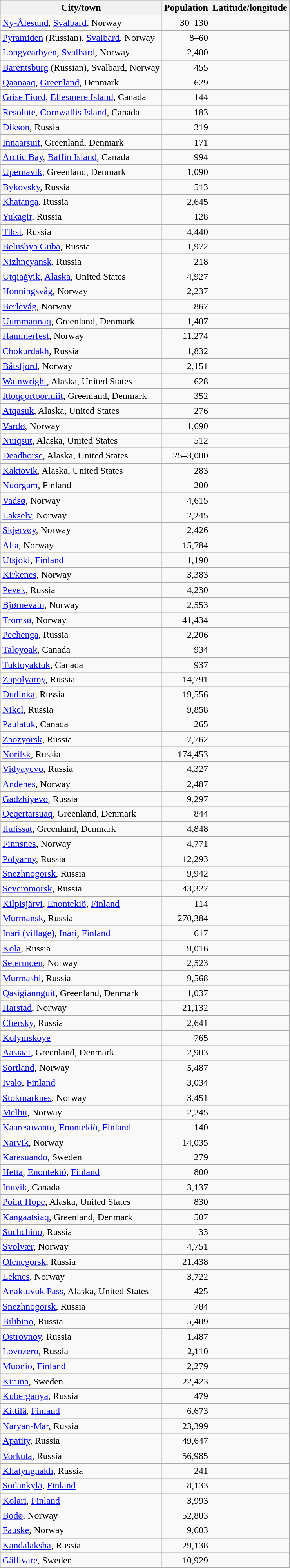<table class="wikitable sortable">
<tr>
<th>City/town</th>
<th data-sort-type="number">Population</th>
<th>Latitude/longitude</th>
</tr>
<tr>
<td><a href='#'>Ny-Ålesund</a>, <a href='#'>Svalbard</a>, Norway</td>
<td align="right">30–130</td>
<td></td>
</tr>
<tr>
<td><a href='#'>Pyramiden</a> (Russian), <a href='#'>Svalbard</a>, Norway</td>
<td align="right">8–60</td>
<td></td>
</tr>
<tr>
<td><a href='#'>Longyearbyen</a>, <a href='#'>Svalbard</a>, Norway</td>
<td align="right">2,400</td>
<td></td>
</tr>
<tr>
<td><a href='#'>Barentsburg</a> (Russian), Svalbard, Norway</td>
<td align="right">455</td>
<td></td>
</tr>
<tr>
<td><a href='#'>Qaanaaq</a>, <a href='#'>Greenland</a>, Denmark</td>
<td align="right">629</td>
<td></td>
</tr>
<tr>
<td><a href='#'>Grise Fiord</a>, <a href='#'>Ellesmere Island</a>, Canada</td>
<td align="right">144</td>
<td></td>
</tr>
<tr>
<td><a href='#'>Resolute</a>, <a href='#'>Cornwallis Island</a>, Canada</td>
<td align="right">183</td>
<td></td>
</tr>
<tr>
<td><a href='#'>Dikson</a>, Russia</td>
<td align="right">319</td>
<td></td>
</tr>
<tr>
<td><a href='#'>Innaarsuit</a>, Greenland, Denmark</td>
<td align="right">171</td>
<td></td>
</tr>
<tr>
<td><a href='#'>Arctic Bay</a>, <a href='#'>Baffin Island</a>, Canada</td>
<td align="right">994</td>
<td></td>
</tr>
<tr>
<td><a href='#'>Upernavik</a>, Greenland, Denmark</td>
<td align="right">1,090</td>
<td></td>
</tr>
<tr>
<td><a href='#'>Bykovsky</a>, Russia</td>
<td align="right">513</td>
<td></td>
</tr>
<tr>
<td><a href='#'>Khatanga</a>, Russia</td>
<td align="right">2,645</td>
<td></td>
</tr>
<tr>
<td><a href='#'>Yukagir</a>, Russia</td>
<td align="right">128</td>
<td></td>
</tr>
<tr>
<td><a href='#'>Tiksi</a>, Russia</td>
<td align="right">4,440</td>
<td></td>
</tr>
<tr>
<td><a href='#'>Belushya Guba</a>, Russia</td>
<td align="right">1,972</td>
<td></td>
</tr>
<tr>
<td><a href='#'>Nizhneyansk</a>, Russia</td>
<td align="right">218</td>
<td></td>
</tr>
<tr>
<td><a href='#'>Utqiaġvik</a>, <a href='#'>Alaska</a>, United States</td>
<td align="right">4,927</td>
<td></td>
</tr>
<tr>
<td><a href='#'>Honningsvåg</a>, Norway</td>
<td align="right">2,237</td>
<td></td>
</tr>
<tr>
<td><a href='#'>Berlevåg</a>, Norway</td>
<td align="right">867</td>
<td></td>
</tr>
<tr>
<td><a href='#'>Uummannaq</a>, Greenland, Denmark</td>
<td align="right">1,407</td>
<td></td>
</tr>
<tr>
<td><a href='#'>Hammerfest</a>, Norway</td>
<td align="right">11,274</td>
<td></td>
</tr>
<tr>
<td><a href='#'>Chokurdakh</a>, Russia</td>
<td align="right">1,832</td>
<td></td>
</tr>
<tr>
<td><a href='#'>Båtsfjord</a>, Norway</td>
<td align="right">2,151</td>
<td></td>
</tr>
<tr>
<td><a href='#'>Wainwright</a>, Alaska, United States</td>
<td align="right">628</td>
<td></td>
</tr>
<tr>
<td><a href='#'>Ittoqqortoormiit</a>, Greenland, Denmark</td>
<td align="right">352</td>
<td></td>
</tr>
<tr>
<td><a href='#'>Atqasuk</a>, Alaska, United States</td>
<td align="right">276</td>
<td></td>
</tr>
<tr>
<td><a href='#'>Vardø</a>, Norway</td>
<td align="right">1,690</td>
<td></td>
</tr>
<tr>
<td><a href='#'>Nuiqsut</a>, Alaska, United States</td>
<td align="right">512</td>
<td></td>
</tr>
<tr>
<td><a href='#'>Deadhorse</a>, Alaska, United States</td>
<td align="right">25–3,000</td>
<td></td>
</tr>
<tr>
<td><a href='#'>Kaktovik</a>, Alaska, United States</td>
<td align="right">283</td>
<td></td>
</tr>
<tr>
<td><a href='#'>Nuorgam</a>, Finland</td>
<td align="right">200</td>
<td></td>
</tr>
<tr>
<td><a href='#'>Vadsø</a>, Norway</td>
<td align="right">4,615</td>
<td></td>
</tr>
<tr>
<td><a href='#'>Lakselv</a>, Norway</td>
<td align="right">2,245</td>
<td></td>
</tr>
<tr>
<td><a href='#'>Skjervøy</a>, Norway</td>
<td align="right">2,426</td>
<td></td>
</tr>
<tr>
<td><a href='#'>Alta</a>, Norway</td>
<td align="right">15,784</td>
<td></td>
</tr>
<tr>
<td><a href='#'>Utsjoki</a>, <a href='#'>Finland</a></td>
<td align="right">1,190</td>
<td></td>
</tr>
<tr>
<td><a href='#'>Kirkenes</a>, Norway</td>
<td align="right">3,383</td>
<td></td>
</tr>
<tr>
<td><a href='#'>Pevek</a>, Russia</td>
<td align="right">4,230</td>
<td></td>
</tr>
<tr>
<td><a href='#'>Bjørnevatn</a>, Norway</td>
<td align="right">2,553</td>
<td></td>
</tr>
<tr>
<td><a href='#'>Tromsø</a>, Norway</td>
<td align="right">41,434</td>
<td></td>
</tr>
<tr>
<td><a href='#'>Pechenga</a>, Russia</td>
<td align="right">2,206</td>
<td></td>
</tr>
<tr>
<td><a href='#'>Taloyoak</a>, Canada</td>
<td align="right">934</td>
<td></td>
</tr>
<tr>
<td><a href='#'>Tuktoyaktuk</a>, Canada</td>
<td align="right">937</td>
<td></td>
</tr>
<tr>
<td><a href='#'>Zapolyarny</a>, Russia</td>
<td align="right">14,791</td>
<td></td>
</tr>
<tr>
<td><a href='#'>Dudinka</a>, Russia</td>
<td align="right">19,556</td>
<td></td>
</tr>
<tr>
<td><a href='#'>Nikel</a>, Russia</td>
<td align="right">9,858</td>
<td></td>
</tr>
<tr>
<td><a href='#'>Paulatuk</a>, Canada</td>
<td align="right">265</td>
<td></td>
</tr>
<tr>
<td><a href='#'>Zaozyorsk</a>, Russia</td>
<td align="right">7,762</td>
<td></td>
</tr>
<tr>
<td><a href='#'>Norilsk</a>, Russia</td>
<td align="right">174,453</td>
<td></td>
</tr>
<tr>
<td><a href='#'>Vidyayevo</a>, Russia</td>
<td align="right">4,327</td>
<td></td>
</tr>
<tr>
<td><a href='#'>Andenes</a>, Norway</td>
<td align="right">2,487</td>
<td></td>
</tr>
<tr>
<td><a href='#'>Gadzhiyevo</a>, Russia</td>
<td align="right">9,297</td>
<td></td>
</tr>
<tr>
<td><a href='#'>Qeqertarsuaq</a>, Greenland, Denmark</td>
<td align="right">844</td>
<td></td>
</tr>
<tr>
<td><a href='#'>Ilulissat</a>, Greenland, Denmark</td>
<td align="right">4,848</td>
<td></td>
</tr>
<tr>
<td><a href='#'>Finnsnes</a>, Norway</td>
<td align="right">4,771</td>
<td></td>
</tr>
<tr>
<td><a href='#'>Polyarny</a>, Russia</td>
<td align="right">12,293</td>
<td></td>
</tr>
<tr>
<td><a href='#'>Snezhnogorsk</a>, Russia</td>
<td align="right">9,942</td>
<td></td>
</tr>
<tr>
<td><a href='#'>Severomorsk</a>, Russia</td>
<td align="right">43,327</td>
<td></td>
</tr>
<tr>
<td><a href='#'>Kilpisjärvi</a>, <a href='#'>Enontekiö</a>, <a href='#'>Finland</a></td>
<td align="right">114</td>
<td></td>
</tr>
<tr>
<td><a href='#'>Murmansk</a>, Russia</td>
<td align="right">270,384</td>
<td></td>
</tr>
<tr>
<td><a href='#'>Inari (village)</a>, <a href='#'>Inari</a>, <a href='#'>Finland</a></td>
<td align="right">617</td>
<td></td>
</tr>
<tr>
<td><a href='#'>Kola</a>, Russia</td>
<td align="right">9,016</td>
<td></td>
</tr>
<tr>
<td><a href='#'>Setermoen</a>, Norway</td>
<td align="right">2,523</td>
<td></td>
</tr>
<tr>
<td><a href='#'>Murmashi</a>, Russia</td>
<td align="right">9,568</td>
<td></td>
</tr>
<tr>
<td><a href='#'>Qasigiannguit</a>, Greenland, Denmark</td>
<td align="right">1,037</td>
<td></td>
</tr>
<tr>
<td><a href='#'>Harstad</a>, Norway</td>
<td align="right">21,132</td>
<td></td>
</tr>
<tr>
<td><a href='#'>Chersky</a>, Russia</td>
<td align="right">2,641</td>
<td></td>
</tr>
<tr>
<td><a href='#'>Kolymskoye</a></td>
<td align="right">765</td>
<td></td>
</tr>
<tr>
<td><a href='#'>Aasiaat</a>, Greenland, Denmark</td>
<td align="right">2,903</td>
<td></td>
</tr>
<tr>
<td><a href='#'>Sortland</a>, Norway</td>
<td align="right">5,487</td>
<td></td>
</tr>
<tr>
<td><a href='#'>Ivalo</a>, <a href='#'>Finland</a></td>
<td align="right">3,034</td>
<td></td>
</tr>
<tr>
<td><a href='#'>Stokmarknes</a>, Norway</td>
<td align="right">3,451</td>
<td></td>
</tr>
<tr>
<td><a href='#'>Melbu</a>, Norway</td>
<td align="right">2,245</td>
<td></td>
</tr>
<tr>
<td><a href='#'>Kaaresuvanto</a>, <a href='#'>Enontekiö</a>, <a href='#'>Finland</a></td>
<td align="right">140</td>
<td></td>
</tr>
<tr>
<td><a href='#'>Narvik</a>, Norway</td>
<td align="right">14,035</td>
<td></td>
</tr>
<tr>
<td><a href='#'>Karesuando</a>, Sweden</td>
<td align="right">279</td>
<td></td>
</tr>
<tr>
<td><a href='#'>Hetta</a>, <a href='#'>Enontekiö</a>, <a href='#'>Finland</a></td>
<td align="right">800</td>
<td></td>
</tr>
<tr>
<td><a href='#'>Inuvik</a>, Canada</td>
<td align="right">3,137</td>
<td></td>
</tr>
<tr>
<td><a href='#'>Point Hope</a>, Alaska, United States</td>
<td align="right">830</td>
<td></td>
</tr>
<tr>
<td><a href='#'>Kangaatsiaq</a>, Greenland, Denmark</td>
<td align="right">507</td>
<td></td>
</tr>
<tr>
<td><a href='#'>Suchchino</a>, Russia</td>
<td align="right">33</td>
<td></td>
</tr>
<tr>
<td><a href='#'>Svolvær</a>, Norway</td>
<td align="right">4,751</td>
<td></td>
</tr>
<tr>
<td><a href='#'>Olenegorsk</a>, Russia</td>
<td align="right">21,438</td>
<td></td>
</tr>
<tr>
<td><a href='#'>Leknes</a>, Norway</td>
<td align="right">3,722</td>
<td></td>
</tr>
<tr>
<td><a href='#'>Anaktuvuk Pass</a>, Alaska, United States</td>
<td align="right">425</td>
<td></td>
</tr>
<tr>
<td><a href='#'>Snezhnogorsk</a>, Russia</td>
<td align="right">784</td>
<td></td>
</tr>
<tr>
<td><a href='#'>Bilibino</a>, Russia</td>
<td align="right">5,409</td>
<td></td>
</tr>
<tr>
<td><a href='#'>Ostrovnoy</a>, Russia</td>
<td align="right">1,487</td>
<td></td>
</tr>
<tr>
<td><a href='#'>Lovozero</a>, Russia</td>
<td align="right">2,110</td>
<td></td>
</tr>
<tr>
<td><a href='#'>Muonio</a>, <a href='#'>Finland</a></td>
<td align="right">2,279</td>
<td></td>
</tr>
<tr>
<td><a href='#'>Kiruna</a>, Sweden</td>
<td align="right">22,423</td>
<td></td>
</tr>
<tr>
<td><a href='#'>Kuberganya</a>, Russia</td>
<td align="right">479</td>
<td></td>
</tr>
<tr>
<td><a href='#'>Kittilä</a>, <a href='#'>Finland</a></td>
<td align="right">6,673</td>
<td></td>
</tr>
<tr>
<td><a href='#'>Naryan-Mar</a>, Russia</td>
<td align="right">23,399</td>
<td></td>
</tr>
<tr>
<td><a href='#'>Apatity</a>, Russia</td>
<td align="right">49,647</td>
<td></td>
</tr>
<tr>
<td><a href='#'>Vorkuta</a>, Russia</td>
<td align="right">56,985</td>
<td></td>
</tr>
<tr>
<td><a href='#'>Khatyngnakh</a>, Russia</td>
<td align="right">241</td>
<td></td>
</tr>
<tr>
<td><a href='#'>Sodankylä</a>, <a href='#'>Finland</a></td>
<td align="right">8,133</td>
<td></td>
</tr>
<tr>
<td><a href='#'>Kolari</a>, <a href='#'>Finland</a></td>
<td align="right">3,993</td>
<td></td>
</tr>
<tr>
<td><a href='#'>Bodø</a>, Norway</td>
<td align="right">52,803</td>
<td></td>
</tr>
<tr>
<td><a href='#'>Fauske</a>, Norway</td>
<td align="right">9,603</td>
<td></td>
</tr>
<tr>
<td><a href='#'>Kandalaksha</a>, Russia</td>
<td align="right">29,138</td>
<td></td>
</tr>
<tr>
<td><a href='#'>Gällivare</a>, Sweden</td>
<td align="right">10,929</td>
<td></td>
</tr>
</table>
